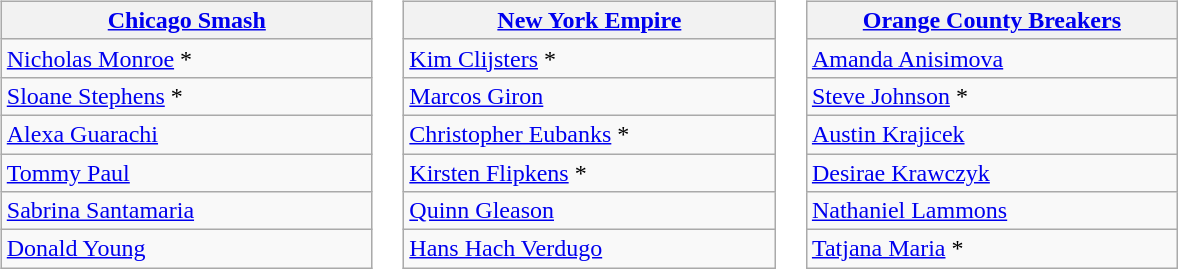<table>
<tr valign=top>
<td><br><table class="wikitable nowrap">
<tr>
<th width=240><a href='#'>Chicago Smash</a></th>
</tr>
<tr>
<td> <a href='#'>Nicholas Monroe</a> *</td>
</tr>
<tr>
<td> <a href='#'>Sloane Stephens</a> *</td>
</tr>
<tr>
<td> <a href='#'>Alexa Guarachi</a> </td>
</tr>
<tr>
<td> <a href='#'>Tommy Paul</a> </td>
</tr>
<tr>
<td> <a href='#'>Sabrina Santamaria</a> </td>
</tr>
<tr>
<td> <a href='#'>Donald Young</a> </td>
</tr>
</table>
</td>
<td><br><table class="wikitable nowrap">
<tr>
<th width=240><a href='#'>New York Empire</a></th>
</tr>
<tr>
<td> <a href='#'>Kim Clijsters</a> *</td>
</tr>
<tr>
<td> <a href='#'>Marcos Giron</a> </td>
</tr>
<tr>
<td> <a href='#'>Christopher Eubanks</a> *</td>
</tr>
<tr>
<td> <a href='#'>Kirsten Flipkens</a> *</td>
</tr>
<tr>
<td> <a href='#'>Quinn Gleason</a> </td>
</tr>
<tr>
<td> <a href='#'>Hans Hach Verdugo</a> </td>
</tr>
</table>
</td>
<td><br><table class="wikitable nowrap">
<tr>
<th width=240><a href='#'>Orange County Breakers</a></th>
</tr>
<tr>
<td> <a href='#'>Amanda Anisimova</a> </td>
</tr>
<tr>
<td> <a href='#'>Steve Johnson</a> *</td>
</tr>
<tr>
<td> <a href='#'>Austin Krajicek</a> </td>
</tr>
<tr>
<td> <a href='#'>Desirae Krawczyk</a> </td>
</tr>
<tr>
<td> <a href='#'>Nathaniel Lammons</a> </td>
</tr>
<tr>
<td> <a href='#'>Tatjana Maria</a> *</td>
</tr>
</table>
</td>
</tr>
</table>
